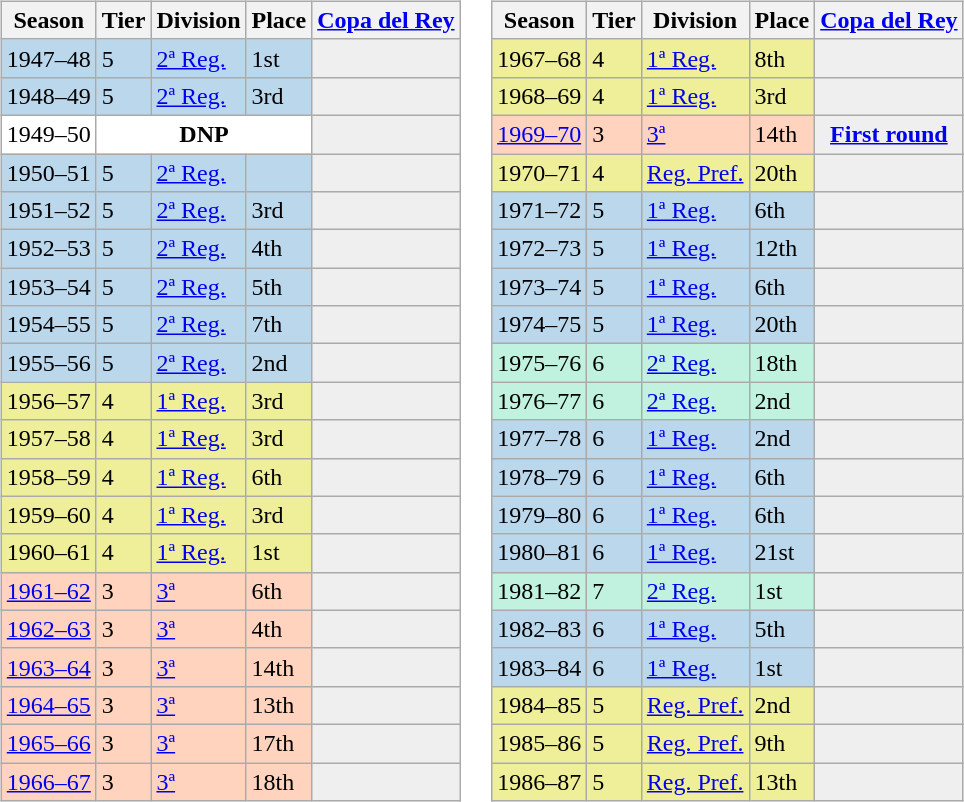<table>
<tr>
<td valign="top" width=0%><br><table class="wikitable">
<tr style="background:#f0f6fa;">
<th>Season</th>
<th>Tier</th>
<th>Division</th>
<th>Place</th>
<th><a href='#'>Copa del Rey</a></th>
</tr>
<tr>
<td style="background:#BBD7EC;">1947–48</td>
<td style="background:#BBD7EC;">5</td>
<td style="background:#BBD7EC;"><a href='#'>2ª Reg.</a></td>
<td style="background:#BBD7EC;">1st</td>
<td style="background:#efefef;"></td>
</tr>
<tr>
<td style="background:#BBD7EC;">1948–49</td>
<td style="background:#BBD7EC;">5</td>
<td style="background:#BBD7EC;"><a href='#'>2ª Reg.</a></td>
<td style="background:#BBD7EC;">3rd</td>
<td style="background:#efefef;"></td>
</tr>
<tr>
<td style="background:#FFFFFF;">1949–50</td>
<th style="background:#FFFFFF;" colspan="3">DNP</th>
<td style="background:#efefef;"></td>
</tr>
<tr>
<td style="background:#BBD7EC;">1950–51</td>
<td style="background:#BBD7EC;">5</td>
<td style="background:#BBD7EC;"><a href='#'>2ª Reg.</a></td>
<td style="background:#BBD7EC;"></td>
<td style="background:#efefef;"></td>
</tr>
<tr>
<td style="background:#BBD7EC;">1951–52</td>
<td style="background:#BBD7EC;">5</td>
<td style="background:#BBD7EC;"><a href='#'>2ª Reg.</a></td>
<td style="background:#BBD7EC;">3rd</td>
<td style="background:#efefef;"></td>
</tr>
<tr>
<td style="background:#BBD7EC;">1952–53</td>
<td style="background:#BBD7EC;">5</td>
<td style="background:#BBD7EC;"><a href='#'>2ª Reg.</a></td>
<td style="background:#BBD7EC;">4th</td>
<td style="background:#efefef;"></td>
</tr>
<tr>
<td style="background:#BBD7EC;">1953–54</td>
<td style="background:#BBD7EC;">5</td>
<td style="background:#BBD7EC;"><a href='#'>2ª Reg.</a></td>
<td style="background:#BBD7EC;">5th</td>
<td style="background:#efefef;"></td>
</tr>
<tr>
<td style="background:#BBD7EC;">1954–55</td>
<td style="background:#BBD7EC;">5</td>
<td style="background:#BBD7EC;"><a href='#'>2ª Reg.</a></td>
<td style="background:#BBD7EC;">7th</td>
<td style="background:#efefef;"></td>
</tr>
<tr>
<td style="background:#BBD7EC;">1955–56</td>
<td style="background:#BBD7EC;">5</td>
<td style="background:#BBD7EC;"><a href='#'>2ª Reg.</a></td>
<td style="background:#BBD7EC;">2nd</td>
<td style="background:#efefef;"></td>
</tr>
<tr>
<td style="background:#EFEF99;">1956–57</td>
<td style="background:#EFEF99;">4</td>
<td style="background:#EFEF99;"><a href='#'>1ª Reg.</a></td>
<td style="background:#EFEF99;">3rd</td>
<td style="background:#efefef;"></td>
</tr>
<tr>
<td style="background:#EFEF99;">1957–58</td>
<td style="background:#EFEF99;">4</td>
<td style="background:#EFEF99;"><a href='#'>1ª Reg.</a></td>
<td style="background:#EFEF99;">3rd</td>
<td style="background:#efefef;"></td>
</tr>
<tr>
<td style="background:#EFEF99;">1958–59</td>
<td style="background:#EFEF99;">4</td>
<td style="background:#EFEF99;"><a href='#'>1ª Reg.</a></td>
<td style="background:#EFEF99;">6th</td>
<td style="background:#efefef;"></td>
</tr>
<tr>
<td style="background:#EFEF99;">1959–60</td>
<td style="background:#EFEF99;">4</td>
<td style="background:#EFEF99;"><a href='#'>1ª Reg.</a></td>
<td style="background:#EFEF99;">3rd</td>
<td style="background:#efefef;"></td>
</tr>
<tr>
<td style="background:#EFEF99;">1960–61</td>
<td style="background:#EFEF99;">4</td>
<td style="background:#EFEF99;"><a href='#'>1ª Reg.</a></td>
<td style="background:#EFEF99;">1st</td>
<td style="background:#efefef;"></td>
</tr>
<tr>
<td style="background:#FFD3BD;"><a href='#'>1961–62</a></td>
<td style="background:#FFD3BD;">3</td>
<td style="background:#FFD3BD;"><a href='#'>3ª</a></td>
<td style="background:#FFD3BD;">6th</td>
<th style="background:#efefef;"></th>
</tr>
<tr>
<td style="background:#FFD3BD;"><a href='#'>1962–63</a></td>
<td style="background:#FFD3BD;">3</td>
<td style="background:#FFD3BD;"><a href='#'>3ª</a></td>
<td style="background:#FFD3BD;">4th</td>
<th style="background:#efefef;"></th>
</tr>
<tr>
<td style="background:#FFD3BD;"><a href='#'>1963–64</a></td>
<td style="background:#FFD3BD;">3</td>
<td style="background:#FFD3BD;"><a href='#'>3ª</a></td>
<td style="background:#FFD3BD;">14th</td>
<th style="background:#efefef;"></th>
</tr>
<tr>
<td style="background:#FFD3BD;"><a href='#'>1964–65</a></td>
<td style="background:#FFD3BD;">3</td>
<td style="background:#FFD3BD;"><a href='#'>3ª</a></td>
<td style="background:#FFD3BD;">13th</td>
<th style="background:#efefef;"></th>
</tr>
<tr>
<td style="background:#FFD3BD;"><a href='#'>1965–66</a></td>
<td style="background:#FFD3BD;">3</td>
<td style="background:#FFD3BD;"><a href='#'>3ª</a></td>
<td style="background:#FFD3BD;">17th</td>
<th style="background:#efefef;"></th>
</tr>
<tr>
<td style="background:#FFD3BD;"><a href='#'>1966–67</a></td>
<td style="background:#FFD3BD;">3</td>
<td style="background:#FFD3BD;"><a href='#'>3ª</a></td>
<td style="background:#FFD3BD;">18th</td>
<th style="background:#efefef;"></th>
</tr>
</table>
</td>
<td valign="top" width=0%><br><table class="wikitable">
<tr style="background:#f0f6fa;">
<th>Season</th>
<th>Tier</th>
<th>Division</th>
<th>Place</th>
<th><a href='#'>Copa del Rey</a></th>
</tr>
<tr>
<td style="background:#EFEF99;">1967–68</td>
<td style="background:#EFEF99;">4</td>
<td style="background:#EFEF99;"><a href='#'>1ª Reg.</a></td>
<td style="background:#EFEF99;">8th</td>
<td style="background:#efefef;"></td>
</tr>
<tr>
<td style="background:#EFEF99;">1968–69</td>
<td style="background:#EFEF99;">4</td>
<td style="background:#EFEF99;"><a href='#'>1ª Reg.</a></td>
<td style="background:#EFEF99;">3rd</td>
<td style="background:#efefef;"></td>
</tr>
<tr>
<td style="background:#FFD3BD;"><a href='#'>1969–70</a></td>
<td style="background:#FFD3BD;">3</td>
<td style="background:#FFD3BD;"><a href='#'>3ª</a></td>
<td style="background:#FFD3BD;">14th</td>
<th style="background:#efefef;"><a href='#'>First round</a></th>
</tr>
<tr>
<td style="background:#EFEF99;">1970–71</td>
<td style="background:#EFEF99;">4</td>
<td style="background:#EFEF99;"><a href='#'>Reg. Pref.</a></td>
<td style="background:#EFEF99;">20th</td>
<td style="background:#efefef;"></td>
</tr>
<tr>
<td style="background:#BBD7EC;">1971–72</td>
<td style="background:#BBD7EC;">5</td>
<td style="background:#BBD7EC;"><a href='#'>1ª Reg.</a></td>
<td style="background:#BBD7EC;">6th</td>
<td style="background:#efefef;"></td>
</tr>
<tr>
<td style="background:#BBD7EC;">1972–73</td>
<td style="background:#BBD7EC;">5</td>
<td style="background:#BBD7EC;"><a href='#'>1ª Reg.</a></td>
<td style="background:#BBD7EC;">12th</td>
<td style="background:#efefef;"></td>
</tr>
<tr>
<td style="background:#BBD7EC;">1973–74</td>
<td style="background:#BBD7EC;">5</td>
<td style="background:#BBD7EC;"><a href='#'>1ª Reg.</a></td>
<td style="background:#BBD7EC;">6th</td>
<td style="background:#efefef;"></td>
</tr>
<tr>
<td style="background:#BBD7EC;">1974–75</td>
<td style="background:#BBD7EC;">5</td>
<td style="background:#BBD7EC;"><a href='#'>1ª Reg.</a></td>
<td style="background:#BBD7EC;">20th</td>
<td style="background:#efefef;"></td>
</tr>
<tr>
<td style="background:#C0F2DF;">1975–76</td>
<td style="background:#C0F2DF;">6</td>
<td style="background:#C0F2DF;"><a href='#'>2ª Reg.</a></td>
<td style="background:#C0F2DF;">18th</td>
<th style="background:#efefef;"></th>
</tr>
<tr>
<td style="background:#C0F2DF;">1976–77</td>
<td style="background:#C0F2DF;">6</td>
<td style="background:#C0F2DF;"><a href='#'>2ª Reg.</a></td>
<td style="background:#C0F2DF;">2nd</td>
<th style="background:#efefef;"></th>
</tr>
<tr>
<td style="background:#BBD7EC;">1977–78</td>
<td style="background:#BBD7EC;">6</td>
<td style="background:#BBD7EC;"><a href='#'>1ª Reg.</a></td>
<td style="background:#BBD7EC;">2nd</td>
<td style="background:#efefef;"></td>
</tr>
<tr>
<td style="background:#BBD7EC;">1978–79</td>
<td style="background:#BBD7EC;">6</td>
<td style="background:#BBD7EC;"><a href='#'>1ª Reg.</a></td>
<td style="background:#BBD7EC;">6th</td>
<td style="background:#efefef;"></td>
</tr>
<tr>
<td style="background:#BBD7EC;">1979–80</td>
<td style="background:#BBD7EC;">6</td>
<td style="background:#BBD7EC;"><a href='#'>1ª Reg.</a></td>
<td style="background:#BBD7EC;">6th</td>
<td style="background:#efefef;"></td>
</tr>
<tr>
<td style="background:#BBD7EC;">1980–81</td>
<td style="background:#BBD7EC;">6</td>
<td style="background:#BBD7EC;"><a href='#'>1ª Reg.</a></td>
<td style="background:#BBD7EC;">21st</td>
<td style="background:#efefef;"></td>
</tr>
<tr>
<td style="background:#C0F2DF;">1981–82</td>
<td style="background:#C0F2DF;">7</td>
<td style="background:#C0F2DF;"><a href='#'>2ª Reg.</a></td>
<td style="background:#C0F2DF;">1st</td>
<th style="background:#efefef;"></th>
</tr>
<tr>
<td style="background:#BBD7EC;">1982–83</td>
<td style="background:#BBD7EC;">6</td>
<td style="background:#BBD7EC;"><a href='#'>1ª Reg.</a></td>
<td style="background:#BBD7EC;">5th</td>
<td style="background:#efefef;"></td>
</tr>
<tr>
<td style="background:#BBD7EC;">1983–84</td>
<td style="background:#BBD7EC;">6</td>
<td style="background:#BBD7EC;"><a href='#'>1ª Reg.</a></td>
<td style="background:#BBD7EC;">1st</td>
<td style="background:#efefef;"></td>
</tr>
<tr>
<td style="background:#EFEF99;">1984–85</td>
<td style="background:#EFEF99;">5</td>
<td style="background:#EFEF99;"><a href='#'>Reg. Pref.</a></td>
<td style="background:#EFEF99;">2nd</td>
<td style="background:#efefef;"></td>
</tr>
<tr>
<td style="background:#EFEF99;">1985–86</td>
<td style="background:#EFEF99;">5</td>
<td style="background:#EFEF99;"><a href='#'>Reg. Pref.</a></td>
<td style="background:#EFEF99;">9th</td>
<td style="background:#efefef;"></td>
</tr>
<tr>
<td style="background:#EFEF99;">1986–87</td>
<td style="background:#EFEF99;">5</td>
<td style="background:#EFEF99;"><a href='#'>Reg. Pref.</a></td>
<td style="background:#EFEF99;">13th</td>
<td style="background:#efefef;"></td>
</tr>
</table>
</td>
</tr>
</table>
